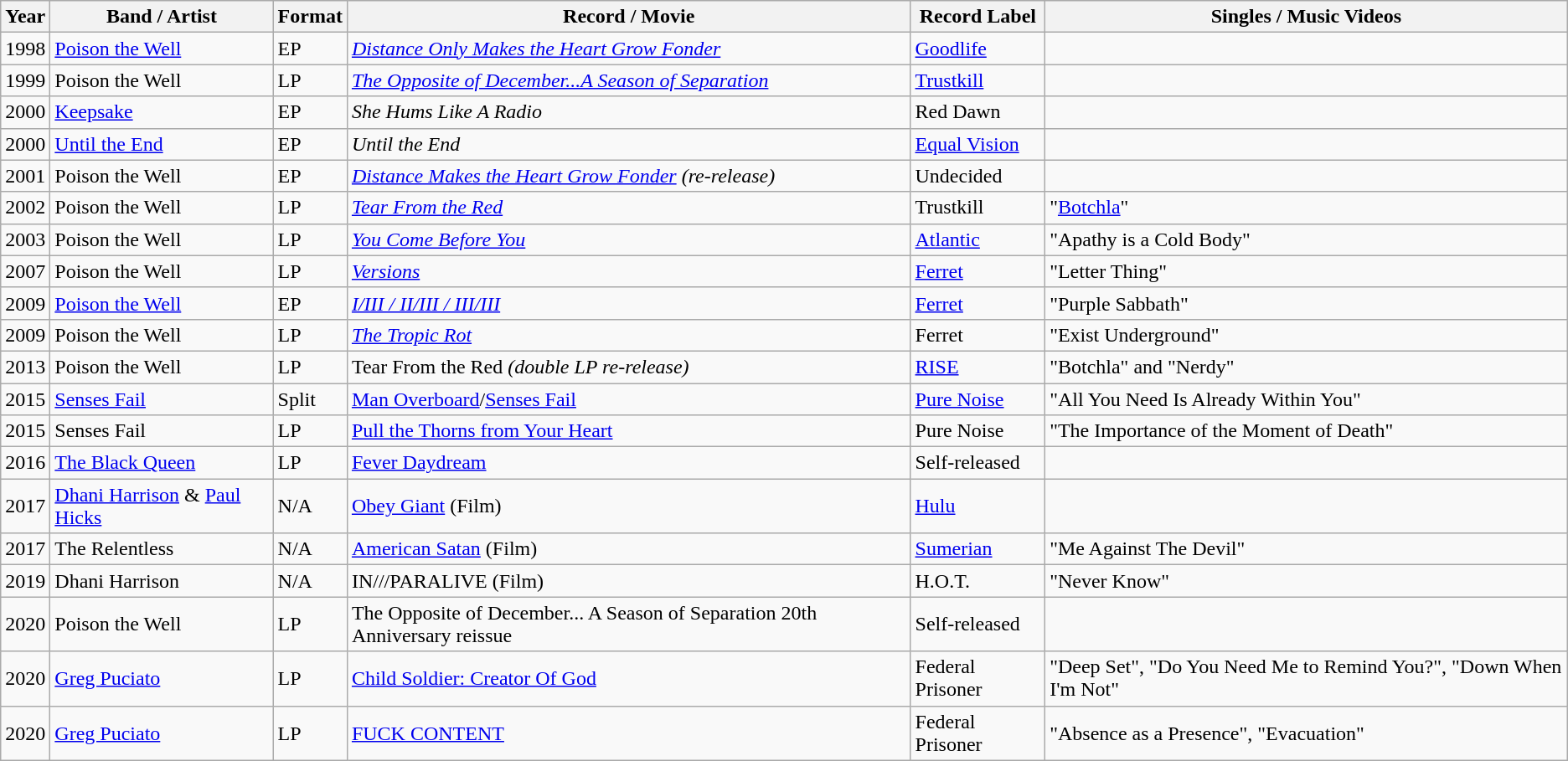<table class="wikitable">
<tr>
<th>Year</th>
<th>Band / Artist</th>
<th>Format</th>
<th>Record / Movie</th>
<th>Record Label</th>
<th>Singles / Music Videos</th>
</tr>
<tr>
<td>1998</td>
<td><a href='#'>Poison the Well</a></td>
<td>EP</td>
<td><em><a href='#'>Distance Only Makes the Heart Grow Fonder</a></em></td>
<td><a href='#'>Goodlife</a></td>
<td></td>
</tr>
<tr>
<td>1999</td>
<td>Poison the Well</td>
<td>LP</td>
<td><em><a href='#'>The Opposite of December...A Season of Separation</a></em></td>
<td><a href='#'>Trustkill</a></td>
<td></td>
</tr>
<tr>
<td>2000</td>
<td><a href='#'>Keepsake</a></td>
<td>EP</td>
<td><em>She Hums Like A Radio</em></td>
<td>Red Dawn</td>
<td></td>
</tr>
<tr>
<td>2000</td>
<td><a href='#'>Until the End</a></td>
<td>EP</td>
<td><em>Until the End</em></td>
<td><a href='#'>Equal Vision</a></td>
<td></td>
</tr>
<tr>
<td>2001</td>
<td>Poison the Well</td>
<td>EP</td>
<td><em><a href='#'>Distance Makes the Heart Grow Fonder</a> (re-release)</em></td>
<td>Undecided</td>
<td></td>
</tr>
<tr>
<td>2002</td>
<td>Poison the Well</td>
<td>LP</td>
<td><em><a href='#'>Tear From the Red</a></em></td>
<td>Trustkill</td>
<td>"<a href='#'>Botchla</a>"</td>
</tr>
<tr>
<td>2003</td>
<td>Poison the Well</td>
<td>LP</td>
<td><em><a href='#'>You Come Before You</a></em></td>
<td><a href='#'>Atlantic</a></td>
<td>"Apathy is a Cold Body"</td>
</tr>
<tr>
<td>2007</td>
<td>Poison the Well</td>
<td>LP</td>
<td><em><a href='#'>Versions</a></em></td>
<td><a href='#'>Ferret</a></td>
<td>"Letter Thing"</td>
</tr>
<tr>
<td>2009</td>
<td><a href='#'>Poison the Well</a></td>
<td>EP</td>
<td><em><a href='#'>I/III / II/III / III/III</a></em></td>
<td><a href='#'>Ferret</a></td>
<td>"Purple Sabbath"</td>
</tr>
<tr>
<td>2009</td>
<td>Poison the Well</td>
<td>LP</td>
<td><em><a href='#'>The Tropic Rot</a></em></td>
<td>Ferret</td>
<td>"Exist Underground"</td>
</tr>
<tr>
<td>2013</td>
<td>Poison the Well</td>
<td>LP</td>
<td>Tear From the Red<em>  (double LP re-release)</td>
<td><a href='#'>RISE</a></td>
<td>"Botchla" and "Nerdy"</td>
</tr>
<tr>
<td>2015</td>
<td><a href='#'>Senses Fail</a></td>
<td>Split</td>
<td></em><a href='#'>Man Overboard</a>/<a href='#'>Senses Fail</a><em></td>
<td><a href='#'>Pure Noise</a></td>
<td>"All You Need Is Already Within You"</td>
</tr>
<tr>
<td>2015</td>
<td>Senses Fail</td>
<td>LP</td>
<td></em><a href='#'>Pull the Thorns from Your Heart</a><em></td>
<td>Pure Noise</td>
<td>"The Importance of the Moment of Death"</td>
</tr>
<tr>
<td>2016</td>
<td><a href='#'>The Black Queen</a></td>
<td>LP</td>
<td></em><a href='#'>Fever Daydream</a><em></td>
<td>Self-released</td>
<td></td>
</tr>
<tr>
<td>2017</td>
<td><a href='#'>Dhani Harrison</a> & <a href='#'>Paul Hicks</a></td>
<td>N/A</td>
<td><a href='#'>Obey Giant</a> (Film)</td>
<td><a href='#'>Hulu</a></td>
<td></td>
</tr>
<tr>
<td>2017</td>
<td>The Relentless</td>
<td>N/A</td>
<td><a href='#'>American Satan</a> (Film)</td>
<td><a href='#'>Sumerian</a></td>
<td>"Me Against The Devil"</td>
</tr>
<tr>
<td>2019</td>
<td>Dhani Harrison</td>
<td>N/A</td>
<td>IN///PARALIVE (Film)</td>
<td>H.O.T.</td>
<td>"Never Know"</td>
</tr>
<tr>
<td>2020</td>
<td>Poison the Well</td>
<td>LP</td>
<td></em>The Opposite of December... A Season of Separation 20th Anniversary reissue<em></td>
<td>Self-released</td>
<td></td>
</tr>
<tr>
<td>2020</td>
<td><a href='#'>Greg Puciato</a></td>
<td>LP</td>
<td></em><a href='#'>Child Soldier: Creator Of God</a><em></td>
<td>Federal Prisoner</td>
<td>"Deep Set", "Do You Need Me to Remind You?", "Down When I'm Not"</td>
</tr>
<tr>
<td>2020</td>
<td><a href='#'>Greg Puciato</a></td>
<td>LP</td>
<td><a href='#'>FUCK CONTENT</a></td>
<td>Federal Prisoner</td>
<td>"Absence as a Presence", "Evacuation"</td>
</tr>
</table>
